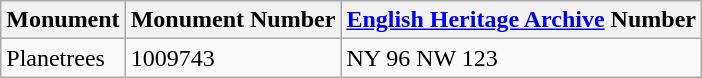<table class="wikitable">
<tr>
<th>Monument</th>
<th>Monument Number</th>
<th><a href='#'>English Heritage Archive</a> Number</th>
</tr>
<tr>
<td>Planetrees</td>
<td>1009743</td>
<td>NY 96 NW 123</td>
</tr>
</table>
